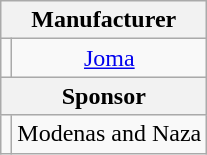<table class="wikitable" style="text-align: center">
<tr>
<th colspan=2>Manufacturer</th>
</tr>
<tr>
<td></td>
<td><a href='#'>Joma</a></td>
</tr>
<tr>
<th colspan=2>Sponsor</th>
</tr>
<tr>
<td></td>
<td>Modenas and Naza</td>
</tr>
</table>
